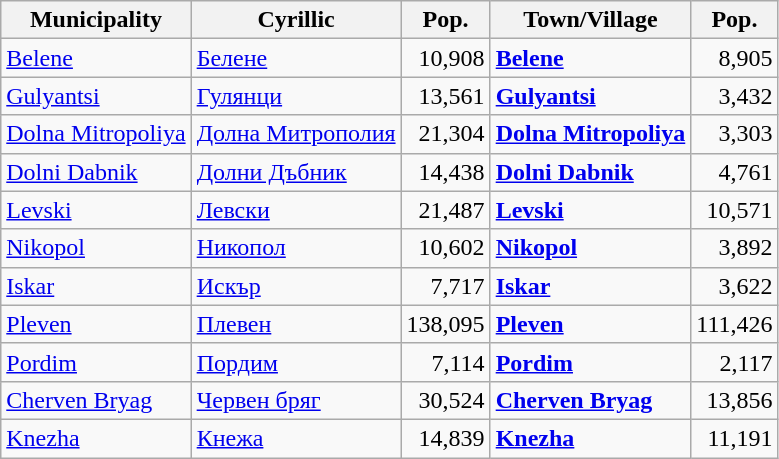<table class="wikitable sortable">
<tr>
<th>Municipality</th>
<th>Cyrillic</th>
<th>Pop.</th>
<th>Town/Village</th>
<th>Pop.</th>
</tr>
<tr>
<td><a href='#'>Belene</a></td>
<td><a href='#'>Белене</a></td>
<td align="right">10,908</td>
<td><strong><a href='#'>Belene</a></strong></td>
<td align="right">8,905</td>
</tr>
<tr>
<td><a href='#'>Gulyantsi</a></td>
<td><a href='#'>Гулянци</a></td>
<td align="right">13,561</td>
<td><strong><a href='#'>Gulyantsi</a></strong></td>
<td align="right">3,432</td>
</tr>
<tr>
<td><a href='#'>Dolna Mitropoliya</a></td>
<td><a href='#'>Долна Митрополия</a></td>
<td align="right">21,304</td>
<td><strong><a href='#'>Dolna Mitropoliya</a></strong></td>
<td align="right">3,303</td>
</tr>
<tr>
<td><a href='#'>Dolni Dabnik</a></td>
<td><a href='#'>Долни Дъбник</a></td>
<td align="right">14,438</td>
<td><strong><a href='#'>Dolni Dabnik</a></strong></td>
<td align="right">4,761</td>
</tr>
<tr>
<td><a href='#'>Levski</a></td>
<td><a href='#'>Левски</a></td>
<td align="right">21,487</td>
<td><strong><a href='#'>Levski</a></strong></td>
<td align="right">10,571</td>
</tr>
<tr>
<td><a href='#'>Nikopol</a></td>
<td><a href='#'>Никопол</a></td>
<td align="right">10,602</td>
<td><strong><a href='#'>Nikopol</a></strong></td>
<td align="right">3,892</td>
</tr>
<tr>
<td><a href='#'>Iskar</a></td>
<td><a href='#'>Искър</a></td>
<td align="right">7,717</td>
<td><strong><a href='#'>Iskar</a></strong></td>
<td align="right">3,622</td>
</tr>
<tr>
<td><a href='#'>Pleven</a></td>
<td><a href='#'>Плевен</a></td>
<td align="right">138,095</td>
<td><strong><a href='#'>Pleven</a></strong></td>
<td align="right">111,426</td>
</tr>
<tr>
<td><a href='#'>Pordim</a></td>
<td><a href='#'>Пордим</a></td>
<td align="right">7,114</td>
<td><strong><a href='#'>Pordim</a></strong></td>
<td align="right">2,117</td>
</tr>
<tr>
<td><a href='#'>Cherven Bryag</a></td>
<td><a href='#'>Червен бряг</a></td>
<td align="right">30,524</td>
<td><strong><a href='#'>Cherven Bryag</a></strong></td>
<td align="right">13,856</td>
</tr>
<tr>
<td><a href='#'>Knezha</a></td>
<td><a href='#'>Кнежа</a></td>
<td align="right">14,839</td>
<td><strong><a href='#'>Knezha</a></strong></td>
<td align="right">11,191</td>
</tr>
</table>
